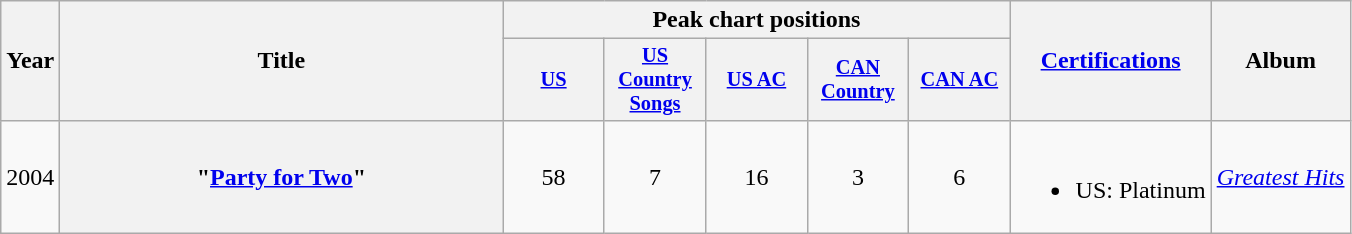<table class="wikitable plainrowheaders" style="text-align:center;" border="1">
<tr>
<th scope="col" rowspan="2">Year</th>
<th scope="col" rowspan="2" style="width:18em;">Title</th>
<th scope="col" colspan="5">Peak chart positions</th>
<th rowspan="2"><a href='#'>Certifications</a></th>
<th rowspan="2" scope="col">Album</th>
</tr>
<tr>
<th scope="col" style="width:4.5em;font-size:85%;"><a href='#'>US</a><br></th>
<th scope="col" style="width:4.5em;font-size:85%;"><a href='#'>US Country Songs</a><br></th>
<th scope="col" style="width:4.5em;font-size:85%;"><a href='#'>US AC</a><br></th>
<th scope="col" style="width:4.5em;font-size:85%;"><a href='#'>CAN Country</a><br></th>
<th scope="col" style="width:4.5em;font-size:85%;"><a href='#'>CAN AC</a><br></th>
</tr>
<tr>
<td>2004</td>
<th scope="row">"<a href='#'>Party for Two</a>"<br></th>
<td>58</td>
<td>7</td>
<td>16</td>
<td>3</td>
<td>6</td>
<td><br><ul><li>US: Platinum</li></ul></td>
<td align="left"><em><a href='#'>Greatest Hits</a></em></td>
</tr>
</table>
